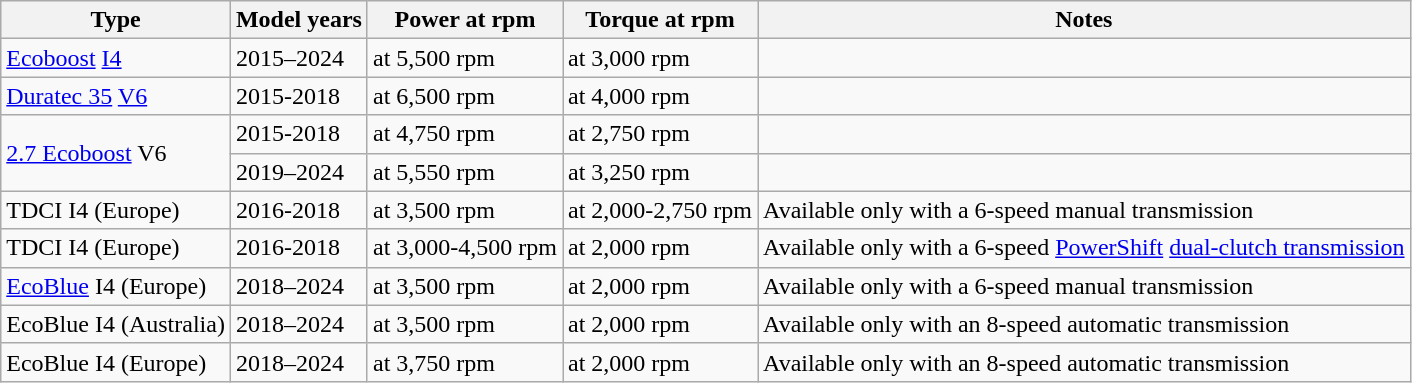<table class="wikitable">
<tr>
<th>Type</th>
<th>Model years</th>
<th>Power at rpm</th>
<th>Torque at rpm</th>
<th>Notes</th>
</tr>
<tr>
<td> <a href='#'>Ecoboost</a> <a href='#'>I4</a></td>
<td>2015–2024</td>
<td> at 5,500 rpm</td>
<td> at 3,000 rpm</td>
<td></td>
</tr>
<tr>
<td> <a href='#'>Duratec 35</a> <a href='#'>V6</a></td>
<td>2015-2018</td>
<td> at 6,500 rpm</td>
<td> at 4,000 rpm</td>
<td></td>
</tr>
<tr>
<td rowspan="2"> <a href='#'>2.7 Ecoboost</a> V6</td>
<td>2015-2018</td>
<td> at 4,750 rpm</td>
<td> at 2,750 rpm</td>
<td></td>
</tr>
<tr>
<td>2019–2024</td>
<td> at 5,550 rpm</td>
<td> at 3,250 rpm</td>
<td></td>
</tr>
<tr>
<td> TDCI I4 (Europe)</td>
<td>2016-2018</td>
<td> at 3,500 rpm</td>
<td> at 2,000-2,750 rpm</td>
<td>Available only with a 6-speed manual transmission</td>
</tr>
<tr>
<td> TDCI I4 (Europe)</td>
<td>2016-2018</td>
<td> at 3,000-4,500 rpm</td>
<td> at 2,000 rpm</td>
<td>Available only with a 6-speed <a href='#'>PowerShift</a> <a href='#'>dual-clutch transmission</a></td>
</tr>
<tr>
<td> <a href='#'>EcoBlue</a> I4 (Europe)</td>
<td>2018–2024</td>
<td> at 3,500 rpm</td>
<td> at 2,000 rpm</td>
<td>Available only with a 6-speed manual transmission</td>
</tr>
<tr>
<td> EcoBlue I4 (Australia)</td>
<td>2018–2024</td>
<td> at 3,500 rpm</td>
<td> at 2,000 rpm</td>
<td>Available only with an 8-speed automatic transmission</td>
</tr>
<tr>
<td> EcoBlue I4 (Europe)</td>
<td>2018–2024</td>
<td> at 3,750 rpm</td>
<td> at 2,000 rpm</td>
<td>Available only with an 8-speed automatic transmission</td>
</tr>
</table>
